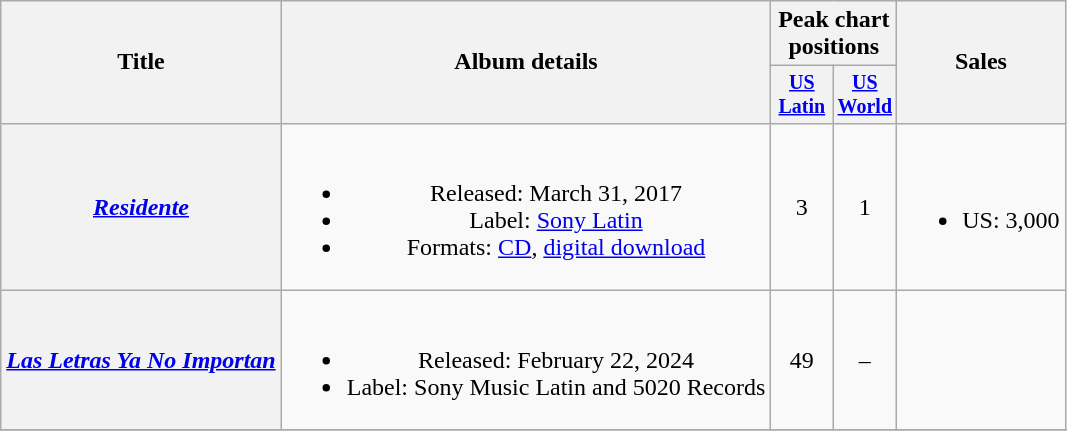<table class="wikitable plainrowheaders" style="text-align:center;">
<tr>
<th rowspan="2">Title</th>
<th rowspan="2">Album details</th>
<th colspan="2">Peak chart positions</th>
<th rowspan="2">Sales</th>
</tr>
<tr style="font-size:smaller;">
<th scope="col" style="width:35px;"><a href='#'>US<br>Latin</a><br></th>
<th scope="col" style="width:35px;"><a href='#'>US<br>World</a><br></th>
</tr>
<tr>
<th scope="row"><em><a href='#'>Residente</a></em></th>
<td><br><ul><li>Released: March 31, 2017</li><li>Label: <a href='#'>Sony Latin</a></li><li>Formats: <a href='#'>CD</a>, <a href='#'>digital download</a></li></ul></td>
<td>3</td>
<td>1</td>
<td><br><ul><li>US: 3,000 </li></ul></td>
</tr>
<tr>
<th scope="row"><em><a href='#'>Las Letras Ya No Importan</a></em></th>
<td><br><ul><li>Released: February 22, 2024</li><li>Label: Sony Music Latin and 5020 Records</li></ul></td>
<td>49</td>
<td>–</td>
<td></td>
</tr>
<tr>
</tr>
</table>
